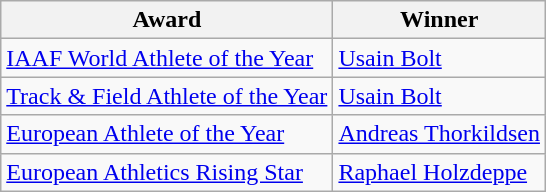<table class="wikitable" border="1">
<tr>
<th>Award</th>
<th>Winner</th>
</tr>
<tr>
<td><a href='#'>IAAF World Athlete of the Year</a></td>
<td> <a href='#'>Usain Bolt</a></td>
</tr>
<tr>
<td><a href='#'>Track & Field Athlete of the Year</a></td>
<td> <a href='#'>Usain Bolt</a></td>
</tr>
<tr>
<td><a href='#'>European Athlete of the Year</a></td>
<td> <a href='#'>Andreas Thorkildsen</a></td>
</tr>
<tr>
<td><a href='#'>European Athletics Rising Star</a></td>
<td> <a href='#'>Raphael Holzdeppe</a></td>
</tr>
</table>
